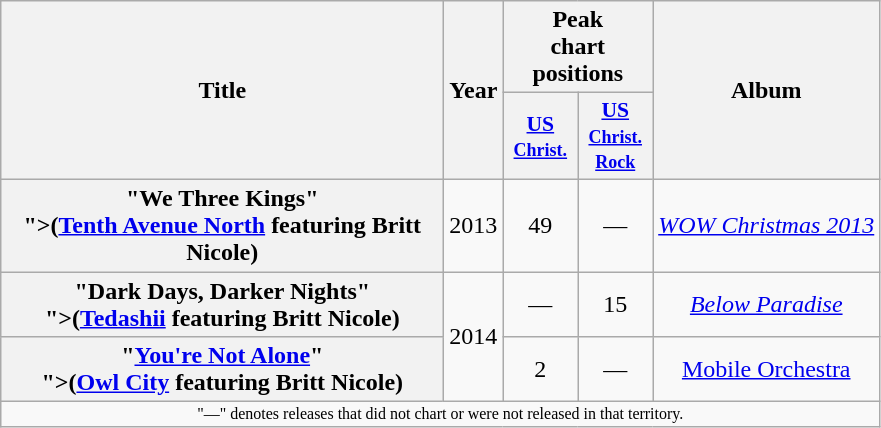<table class="wikitable plainrowheaders" style="text-align:center;" border="1">
<tr>
<th scope="col" rowspan="2" style="width:18em;">Title</th>
<th scope="col" rowspan="2">Year</th>
<th scope="col" colspan="2">Peak<br>chart<br>positions</th>
<th scope="col" rowspan="2">Album</th>
</tr>
<tr>
<th scope="col" style="width:3em;font-size:90%;"><a href='#'>US<br><small>Christ.</small></a><br></th>
<th scope="col" style="width:3em;font-size:90%;"><a href='#'>US<br><small>Christ.<br>Rock</small></a><br></th>
</tr>
<tr>
<th scope="row">"We Three Kings"<br><span>">(<a href='#'>Tenth Avenue North</a> featuring Britt Nicole)</span></th>
<td>2013</td>
<td>49</td>
<td>—</td>
<td><em><a href='#'>WOW Christmas 2013</a></em></td>
</tr>
<tr>
<th scope="row">"Dark Days, Darker Nights"<br><span>">(<a href='#'>Tedashii</a> featuring Britt Nicole)</span></th>
<td rowspan="2">2014</td>
<td>—</td>
<td>15</td>
<td><em><a href='#'>Below Paradise</a></em></td>
</tr>
<tr>
<th scope="row">"<a href='#'>You're Not Alone</a>"<br><span>">(<a href='#'>Owl City</a> featuring Britt Nicole)</span></th>
<td>2</td>
<td>—</td>
<td><a href='#'>Mobile Orchestra</a></td>
</tr>
<tr>
<td align="center" colspan="14" style="font-size:8pt">"—" denotes releases that did not chart or were not released in that territory.</td>
</tr>
</table>
